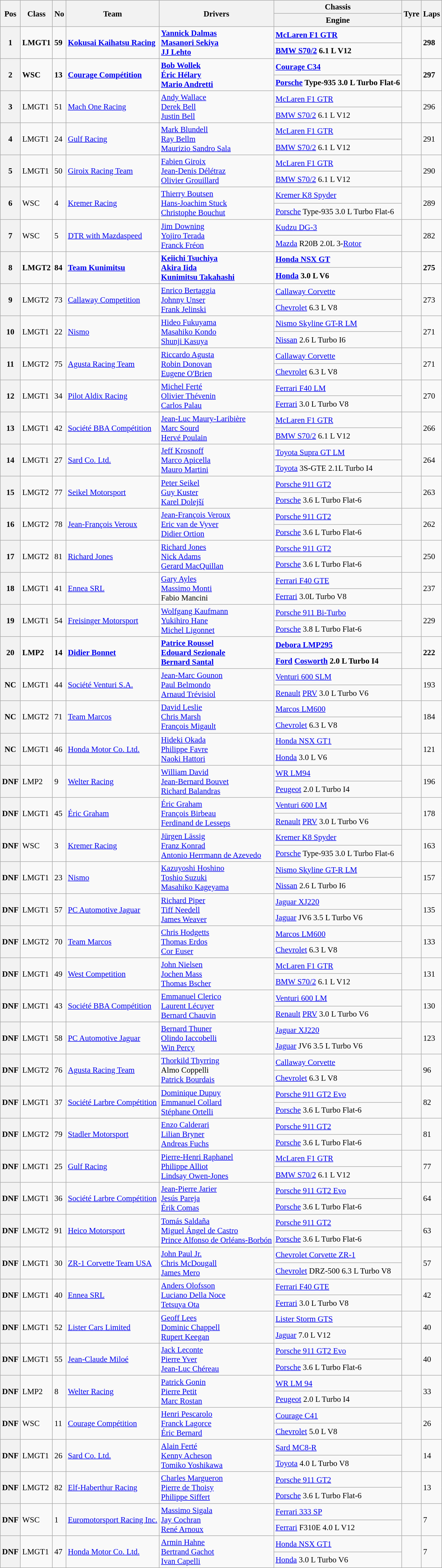<table class="wikitable" style="font-size: 95%;">
<tr>
<th rowspan=2>Pos</th>
<th rowspan=2>Class</th>
<th rowspan=2>No</th>
<th rowspan=2>Team</th>
<th rowspan=2>Drivers</th>
<th>Chassis</th>
<th rowspan=2>Tyre</th>
<th rowspan=2>Laps</th>
</tr>
<tr>
<th>Engine</th>
</tr>
<tr style="font-weight:bold">
<th rowspan=2>1</th>
<td rowspan=2>LMGT1</td>
<td rowspan=2>59</td>
<td rowspan=2> <a href='#'>Kokusai Kaihatsu Racing</a></td>
<td rowspan=2> <a href='#'>Yannick Dalmas</a><br> <a href='#'>Masanori Sekiya</a><br> <a href='#'>JJ Lehto</a></td>
<td><a href='#'>McLaren F1 GTR</a></td>
<td rowspan=2></td>
<td rowspan=2>298</td>
</tr>
<tr style="font-weight:bold">
<td><a href='#'>BMW S70/2</a> 6.1 L V12</td>
</tr>
<tr style="font-weight:bold">
<th rowspan=2>2</th>
<td rowspan=2>WSC</td>
<td rowspan=2>13</td>
<td rowspan=2> <a href='#'>Courage Compétition</a></td>
<td rowspan=2> <a href='#'>Bob Wollek</a><br> <a href='#'>Éric Hélary</a><br> <a href='#'>Mario Andretti</a></td>
<td><a href='#'>Courage C34</a></td>
<td rowspan=2></td>
<td rowspan=2>297</td>
</tr>
<tr style="font-weight:bold">
<td><a href='#'>Porsche</a> Type-935 3.0 L Turbo Flat-6</td>
</tr>
<tr>
<th rowspan=2>3</th>
<td rowspan=2>LMGT1</td>
<td rowspan=2>51</td>
<td rowspan=2> <a href='#'>Mach One Racing</a></td>
<td rowspan=2> <a href='#'>Andy Wallace</a><br> <a href='#'>Derek Bell</a><br> <a href='#'>Justin Bell</a></td>
<td><a href='#'>McLaren F1 GTR</a></td>
<td rowspan=2></td>
<td rowspan=2>296</td>
</tr>
<tr>
<td><a href='#'>BMW S70/2</a> 6.1 L V12</td>
</tr>
<tr>
<th rowspan=2>4</th>
<td rowspan=2>LMGT1</td>
<td rowspan=2>24</td>
<td rowspan=2> <a href='#'>Gulf Racing</a></td>
<td rowspan=2> <a href='#'>Mark Blundell</a><br> <a href='#'>Ray Bellm</a><br> <a href='#'>Maurizio Sandro Sala</a></td>
<td><a href='#'>McLaren F1 GTR</a></td>
<td rowspan=2></td>
<td rowspan=2>291</td>
</tr>
<tr>
<td><a href='#'>BMW S70/2</a> 6.1 L V12</td>
</tr>
<tr>
<th rowspan=2>5</th>
<td rowspan=2>LMGT1</td>
<td rowspan=2>50</td>
<td rowspan=2> <a href='#'>Giroix Racing Team</a></td>
<td rowspan=2> <a href='#'>Fabien Giroix</a><br> <a href='#'>Jean-Denis Délétraz</a><br> <a href='#'>Olivier Grouillard</a></td>
<td><a href='#'>McLaren F1 GTR</a></td>
<td rowspan=2></td>
<td rowspan=2>290</td>
</tr>
<tr>
<td><a href='#'>BMW S70/2</a> 6.1 L V12</td>
</tr>
<tr>
<th rowspan=2>6</th>
<td rowspan=2>WSC</td>
<td rowspan=2>4</td>
<td rowspan=2> <a href='#'>Kremer Racing</a></td>
<td rowspan=2> <a href='#'>Thierry Boutsen</a><br> <a href='#'>Hans-Joachim Stuck</a><br> <a href='#'>Christophe Bouchut</a></td>
<td><a href='#'>Kremer K8 Spyder</a></td>
<td rowspan=2></td>
<td rowspan=2>289</td>
</tr>
<tr>
<td><a href='#'>Porsche</a> Type-935 3.0 L Turbo Flat-6</td>
</tr>
<tr>
<th rowspan=2>7</th>
<td rowspan=2>WSC</td>
<td rowspan=2>5</td>
<td rowspan=2> <a href='#'>DTR with Mazdaspeed</a></td>
<td rowspan=2> <a href='#'>Jim Downing</a><br> <a href='#'>Yojiro Terada</a><br> <a href='#'>Franck Fréon</a></td>
<td><a href='#'>Kudzu DG-3</a></td>
<td rowspan=2></td>
<td rowspan=2>282</td>
</tr>
<tr>
<td><a href='#'>Mazda</a> R20B 2.0L 3-<a href='#'>Rotor</a></td>
</tr>
<tr style="font-weight:bold">
<th rowspan=2>8</th>
<td rowspan=2>LMGT2</td>
<td rowspan=2>84</td>
<td rowspan=2> <a href='#'>Team Kunimitsu</a></td>
<td rowspan=2> <a href='#'>Keiichi Tsuchiya</a><br> <a href='#'>Akira Iida</a><br> <a href='#'>Kunimitsu Takahashi</a></td>
<td><a href='#'>Honda NSX GT</a></td>
<td rowspan=2></td>
<td rowspan=2>275</td>
</tr>
<tr style="font-weight:bold">
<td><a href='#'>Honda</a> 3.0 L V6</td>
</tr>
<tr>
<th rowspan=2>9</th>
<td rowspan=2>LMGT2</td>
<td rowspan=2>73</td>
<td rowspan=2> <a href='#'>Callaway Competition</a></td>
<td rowspan=2> <a href='#'>Enrico Bertaggia</a><br> <a href='#'>Johnny Unser</a><br> <a href='#'>Frank Jelinski</a></td>
<td><a href='#'>Callaway Corvette</a></td>
<td rowspan=2></td>
<td rowspan=2>273</td>
</tr>
<tr>
<td><a href='#'>Chevrolet</a> 6.3 L V8</td>
</tr>
<tr>
<th rowspan=2>10</th>
<td rowspan=2>LMGT1</td>
<td rowspan=2>22</td>
<td rowspan=2> <a href='#'>Nismo</a></td>
<td rowspan=2> <a href='#'>Hideo Fukuyama</a><br> <a href='#'>Masahiko Kondo</a><br> <a href='#'>Shunji Kasuya</a></td>
<td><a href='#'>Nismo Skyline GT-R LM</a></td>
<td rowspan=2></td>
<td rowspan=2>271</td>
</tr>
<tr>
<td><a href='#'>Nissan</a> 2.6 L Turbo I6</td>
</tr>
<tr>
<th rowspan=2>11</th>
<td rowspan=2>LMGT2</td>
<td rowspan=2>75</td>
<td rowspan=2> <a href='#'>Agusta Racing Team</a></td>
<td rowspan=2> <a href='#'>Riccardo Agusta</a><br> <a href='#'>Robin Donovan</a><br> <a href='#'>Eugene O'Brien</a><br></td>
<td><a href='#'>Callaway Corvette</a></td>
<td rowspan=2></td>
<td rowspan=2>271</td>
</tr>
<tr>
<td><a href='#'>Chevrolet</a> 6.3 L V8</td>
</tr>
<tr>
<th rowspan=2>12</th>
<td rowspan=2>LMGT1</td>
<td rowspan=2>34</td>
<td rowspan=2> <a href='#'>Pilot Aldix Racing</a></td>
<td rowspan=2> <a href='#'>Michel Ferté</a><br> <a href='#'>Olivier Thévenin</a><br> <a href='#'>Carlos Palau</a></td>
<td><a href='#'>Ferrari F40 LM</a></td>
<td rowspan=2></td>
<td rowspan=2>270</td>
</tr>
<tr>
<td><a href='#'>Ferrari</a> 3.0 L Turbo V8</td>
</tr>
<tr>
<th rowspan=2>13</th>
<td rowspan=2>LMGT1</td>
<td rowspan=2>42</td>
<td rowspan=2> <a href='#'>Société BBA Compétition</a></td>
<td rowspan=2> <a href='#'>Jean-Luc Maury-Laribière</a><br> <a href='#'>Marc Sourd</a><br> <a href='#'>Hervé Poulain</a></td>
<td><a href='#'>McLaren F1 GTR</a></td>
<td rowspan=2></td>
<td rowspan=2>266</td>
</tr>
<tr>
<td><a href='#'>BMW S70/2</a> 6.1 L V12</td>
</tr>
<tr>
<th rowspan=2>14</th>
<td rowspan=2>LMGT1</td>
<td rowspan=2>27</td>
<td rowspan=2> <a href='#'>Sard Co. Ltd.</a></td>
<td rowspan=2> <a href='#'>Jeff Krosnoff</a><br> <a href='#'>Marco Apicella</a><br> <a href='#'>Mauro Martini</a></td>
<td><a href='#'>Toyota Supra GT LM</a></td>
<td rowspan=2></td>
<td rowspan=2>264</td>
</tr>
<tr>
<td><a href='#'>Toyota</a> 3S-GTE 2.1L Turbo I4</td>
</tr>
<tr>
<th rowspan=2>15</th>
<td rowspan=2>LMGT2</td>
<td rowspan=2>77</td>
<td rowspan=2> <a href='#'>Seikel Motorsport</a></td>
<td rowspan=2> <a href='#'>Peter Seikel</a><br> <a href='#'>Guy Kuster</a><br> <a href='#'>Karel Dolejší</a></td>
<td><a href='#'>Porsche 911 GT2</a></td>
<td rowspan=2></td>
<td rowspan=2>263</td>
</tr>
<tr>
<td><a href='#'>Porsche</a> 3.6 L Turbo Flat-6</td>
</tr>
<tr>
<th rowspan=2>16</th>
<td rowspan=2>LMGT2</td>
<td rowspan=2>78</td>
<td rowspan=2> <a href='#'>Jean-François Veroux</a></td>
<td rowspan=2> <a href='#'>Jean-François Veroux</a><br> <a href='#'>Eric van de Vyver</a><br> <a href='#'>Didier Ortion</a></td>
<td><a href='#'>Porsche 911 GT2</a></td>
<td rowspan=2></td>
<td rowspan=2>262</td>
</tr>
<tr>
<td><a href='#'>Porsche</a> 3.6 L Turbo Flat-6</td>
</tr>
<tr>
<th rowspan=2>17</th>
<td rowspan=2>LMGT2</td>
<td rowspan=2>81</td>
<td rowspan=2> <a href='#'>Richard Jones</a></td>
<td rowspan=2> <a href='#'>Richard Jones</a><br> <a href='#'>Nick Adams</a><br> <a href='#'>Gerard MacQuillan</a></td>
<td><a href='#'>Porsche 911 GT2</a></td>
<td rowspan=2></td>
<td rowspan=2>250</td>
</tr>
<tr>
<td><a href='#'>Porsche</a> 3.6 L Turbo Flat-6</td>
</tr>
<tr>
<th rowspan=2>18</th>
<td rowspan=2>LMGT1</td>
<td rowspan=2>41</td>
<td rowspan=2> <a href='#'>Ennea SRL</a></td>
<td rowspan=2> <a href='#'>Gary Ayles</a><br> <a href='#'>Massimo Monti</a><br> Fabio Mancini</td>
<td><a href='#'>Ferrari F40 GTE</a></td>
<td rowspan=2></td>
<td rowspan=2>237</td>
</tr>
<tr>
<td><a href='#'>Ferrari</a> 3.0L Turbo V8</td>
</tr>
<tr>
<th rowspan=2>19</th>
<td rowspan=2>LMGT1</td>
<td rowspan=2>54</td>
<td rowspan=2> <a href='#'>Freisinger Motorsport</a></td>
<td rowspan=2> <a href='#'>Wolfgang Kaufmann</a><br> <a href='#'>Yukihiro Hane</a><br> <a href='#'>Michel Ligonnet</a></td>
<td><a href='#'>Porsche 911 Bi-Turbo</a></td>
<td rowspan=2></td>
<td rowspan=2>229</td>
</tr>
<tr>
<td><a href='#'>Porsche</a> 3.8 L Turbo Flat-6</td>
</tr>
<tr style="font-weight:bold">
<th rowspan=2>20</th>
<td rowspan=2>LMP2</td>
<td rowspan=2>14</td>
<td rowspan=2> <a href='#'>Didier Bonnet</a></td>
<td rowspan=2> <a href='#'>Patrice Roussel</a><br> <a href='#'>Edouard Sezionale</a><br> <a href='#'>Bernard Santal</a></td>
<td><a href='#'>Debora LMP295</a></td>
<td rowspan=2></td>
<td rowspan=2>222</td>
</tr>
<tr style="font-weight:bold">
<td><a href='#'>Ford</a> <a href='#'>Cosworth</a> 2.0 L Turbo I4</td>
</tr>
<tr>
<th rowspan=2>NC</th>
<td rowspan=2>LMGT1</td>
<td rowspan=2>44</td>
<td rowspan=2> <a href='#'>Société Venturi S.A.</a></td>
<td rowspan=2> <a href='#'>Jean-Marc Gounon</a><br> <a href='#'>Paul Belmondo</a><br> <a href='#'>Arnaud Trévisiol</a></td>
<td><a href='#'>Venturi 600 SLM</a></td>
<td rowspan=2></td>
<td rowspan=2>193</td>
</tr>
<tr>
<td><a href='#'>Renault</a> <a href='#'>PRV</a> 3.0 L Turbo V6</td>
</tr>
<tr>
<th rowspan=2>NC</th>
<td rowspan=2>LMGT2</td>
<td rowspan=2>71</td>
<td rowspan=2> <a href='#'>Team Marcos</a></td>
<td rowspan=2> <a href='#'>David Leslie</a><br> <a href='#'>Chris Marsh</a><br> <a href='#'>François Migault</a></td>
<td><a href='#'>Marcos LM600</a></td>
<td rowspan=2></td>
<td rowspan=2>184</td>
</tr>
<tr>
<td><a href='#'>Chevrolet</a> 6.3 L V8</td>
</tr>
<tr>
<th rowspan=2>NC</th>
<td rowspan=2>LMGT1</td>
<td rowspan=2>46</td>
<td rowspan=2> <a href='#'>Honda Motor Co. Ltd.</a></td>
<td rowspan=2> <a href='#'>Hideki Okada</a><br> <a href='#'>Philippe Favre</a><br> <a href='#'>Naoki Hattori</a></td>
<td><a href='#'>Honda NSX GT1</a></td>
<td rowspan=2></td>
<td rowspan=2>121</td>
</tr>
<tr>
<td><a href='#'>Honda</a> 3.0 L V6</td>
</tr>
<tr>
<th rowspan=2>DNF</th>
<td rowspan=2>LMP2</td>
<td rowspan=2>9</td>
<td rowspan=2> <a href='#'>Welter Racing</a></td>
<td rowspan=2> <a href='#'>William David</a><br> <a href='#'>Jean-Bernard Bouvet</a><br> <a href='#'>Richard Balandras</a></td>
<td><a href='#'>WR LM94</a></td>
<td rowspan=2></td>
<td rowspan=2>196</td>
</tr>
<tr>
<td><a href='#'>Peugeot</a> 2.0 L Turbo I4</td>
</tr>
<tr>
<th rowspan=2>DNF</th>
<td rowspan=2>LMGT1</td>
<td rowspan=2>45</td>
<td rowspan=2> <a href='#'>Éric Graham</a></td>
<td rowspan=2> <a href='#'>Éric Graham</a><br> <a href='#'>François Birbeau</a><br> <a href='#'>Ferdinand de Lesseps</a></td>
<td><a href='#'>Venturi 600 LM</a></td>
<td rowspan=2></td>
<td rowspan=2>178</td>
</tr>
<tr>
<td><a href='#'>Renault</a> <a href='#'>PRV</a> 3.0 L Turbo V6</td>
</tr>
<tr>
<th rowspan=2>DNF</th>
<td rowspan=2>WSC</td>
<td rowspan=2>3</td>
<td rowspan=2> <a href='#'>Kremer Racing</a></td>
<td rowspan=2> <a href='#'>Jürgen Lässig</a><br> <a href='#'>Franz Konrad</a><br> <a href='#'>Antonio Herrmann de Azevedo</a></td>
<td><a href='#'>Kremer K8 Spyder</a></td>
<td rowspan=2></td>
<td rowspan=2>163</td>
</tr>
<tr>
<td><a href='#'>Porsche</a> Type-935 3.0 L Turbo Flat-6</td>
</tr>
<tr>
<th rowspan=2>DNF</th>
<td rowspan=2>LMGT1</td>
<td rowspan=2>23</td>
<td rowspan=2> <a href='#'>Nismo</a></td>
<td rowspan=2> <a href='#'>Kazuyoshi Hoshino</a><br> <a href='#'>Toshio Suzuki</a><br> <a href='#'>Masahiko Kageyama</a></td>
<td><a href='#'>Nismo Skyline GT-R LM</a></td>
<td rowspan=2></td>
<td rowspan=2>157</td>
</tr>
<tr>
<td><a href='#'>Nissan</a> 2.6 L Turbo I6</td>
</tr>
<tr>
<th rowspan=2>DNF</th>
<td rowspan=2>LMGT1</td>
<td rowspan=2>57</td>
<td rowspan=2> <a href='#'>PC Automotive Jaguar</a></td>
<td rowspan=2> <a href='#'>Richard Piper</a><br> <a href='#'>Tiff Needell</a><br> <a href='#'>James Weaver</a></td>
<td><a href='#'>Jaguar XJ220</a></td>
<td rowspan=2></td>
<td rowspan=2>135</td>
</tr>
<tr>
<td><a href='#'>Jaguar</a> JV6 3.5 L Turbo V6</td>
</tr>
<tr>
<th rowspan=2>DNF</th>
<td rowspan=2>LMGT2</td>
<td rowspan=2>70</td>
<td rowspan=2> <a href='#'>Team Marcos</a></td>
<td rowspan=2> <a href='#'>Chris Hodgetts</a><br> <a href='#'>Thomas Erdos</a><br> <a href='#'>Cor Euser</a></td>
<td><a href='#'>Marcos LM600</a></td>
<td rowspan=2></td>
<td rowspan=2>133</td>
</tr>
<tr>
<td><a href='#'>Chevrolet</a> 6.3 L V8</td>
</tr>
<tr>
<th rowspan=2>DNF</th>
<td rowspan=2>LMGT1</td>
<td rowspan=2>49</td>
<td rowspan=2> <a href='#'>West Competition</a></td>
<td rowspan=2> <a href='#'>John Nielsen</a><br> <a href='#'>Jochen Mass</a><br> <a href='#'>Thomas Bscher</a></td>
<td><a href='#'>McLaren F1 GTR</a></td>
<td rowspan=2></td>
<td rowspan=2>131</td>
</tr>
<tr>
<td><a href='#'>BMW S70/2</a> 6.1 L V12</td>
</tr>
<tr>
<th rowspan=2>DNF</th>
<td rowspan=2>LMGT1</td>
<td rowspan=2>43</td>
<td rowspan=2> <a href='#'>Société BBA Compétition</a></td>
<td rowspan=2> <a href='#'>Emmanuel Clerico</a><br> <a href='#'>Laurent Lécuyer</a><br> <a href='#'>Bernard Chauvin</a></td>
<td><a href='#'>Venturi 600 LM</a></td>
<td rowspan=2></td>
<td rowspan=2>130</td>
</tr>
<tr>
<td><a href='#'>Renault</a> <a href='#'>PRV</a> 3.0 L Turbo V6</td>
</tr>
<tr>
<th rowspan=2>DNF</th>
<td rowspan=2>LMGT1</td>
<td rowspan=2>58</td>
<td rowspan=2> <a href='#'>PC Automotive Jaguar</a></td>
<td rowspan=2> <a href='#'>Bernard Thuner</a><br> <a href='#'>Olindo Iaccobelli</a><br> <a href='#'>Win Percy</a></td>
<td><a href='#'>Jaguar XJ220</a></td>
<td rowspan=2></td>
<td rowspan=2>123</td>
</tr>
<tr>
<td><a href='#'>Jaguar</a> JV6 3.5 L Turbo V6</td>
</tr>
<tr>
<th rowspan=2>DNF</th>
<td rowspan=2>LMGT2</td>
<td rowspan=2>76</td>
<td rowspan=2> <a href='#'>Agusta Racing Team</a></td>
<td rowspan=2> <a href='#'>Thorkild Thyrring</a><br> Almo Coppelli<br> <a href='#'>Patrick Bourdais</a></td>
<td><a href='#'>Callaway Corvette</a></td>
<td rowspan=2></td>
<td rowspan=2>96</td>
</tr>
<tr>
<td><a href='#'>Chevrolet</a> 6.3 L V8</td>
</tr>
<tr>
<th rowspan=2>DNF</th>
<td rowspan=2>LMGT1</td>
<td rowspan=2>37</td>
<td rowspan=2> <a href='#'>Société Larbre Compétition</a></td>
<td rowspan=2> <a href='#'>Dominique Dupuy</a><br> <a href='#'>Emmanuel Collard</a><br> <a href='#'>Stéphane Ortelli</a></td>
<td><a href='#'>Porsche 911 GT2 Evo</a></td>
<td rowspan=2></td>
<td rowspan=2>82</td>
</tr>
<tr>
<td><a href='#'>Porsche</a> 3.6 L Turbo Flat-6</td>
</tr>
<tr>
<th rowspan=2>DNF</th>
<td rowspan=2>LMGT2</td>
<td rowspan=2>79</td>
<td rowspan=2> <a href='#'>Stadler Motorsport</a></td>
<td rowspan=2> <a href='#'>Enzo Calderari</a><br> <a href='#'>Lilian Bryner</a><br> <a href='#'>Andreas Fuchs</a></td>
<td><a href='#'>Porsche 911 GT2</a></td>
<td rowspan=2></td>
<td rowspan=2>81</td>
</tr>
<tr>
<td><a href='#'>Porsche</a> 3.6 L Turbo Flat-6</td>
</tr>
<tr>
<th rowspan=2>DNF</th>
<td rowspan=2>LMGT1</td>
<td rowspan=2>25</td>
<td rowspan=2> <a href='#'>Gulf Racing</a></td>
<td rowspan=2> <a href='#'>Pierre-Henri Raphanel</a><br> <a href='#'>Philippe Alliot</a><br> <a href='#'>Lindsay Owen-Jones</a></td>
<td><a href='#'>McLaren F1 GTR</a></td>
<td rowspan=2></td>
<td rowspan=2>77</td>
</tr>
<tr>
<td><a href='#'>BMW S70/2</a> 6.1 L V12</td>
</tr>
<tr>
<th rowspan=2>DNF</th>
<td rowspan=2>LMGT1</td>
<td rowspan=2>36</td>
<td rowspan=2> <a href='#'>Société Larbre Compétition</a></td>
<td rowspan=2> <a href='#'>Jean-Pierre Jarier</a><br> <a href='#'>Jesús Pareja</a><br> <a href='#'>Érik Comas</a></td>
<td><a href='#'>Porsche 911 GT2 Evo</a></td>
<td rowspan=2></td>
<td rowspan=2>64</td>
</tr>
<tr>
<td><a href='#'>Porsche</a> 3.6 L Turbo Flat-6</td>
</tr>
<tr>
<th rowspan=2>DNF</th>
<td rowspan=2>LMGT2</td>
<td rowspan=2>91</td>
<td rowspan=2> <a href='#'>Heico Motorsport</a></td>
<td rowspan=2> <a href='#'>Tomás Saldaña</a><br> <a href='#'>Miguel Ángel de Castro</a><br> <a href='#'>Prince Alfonso de Orléans-Borbón</a></td>
<td><a href='#'>Porsche 911 GT2</a></td>
<td rowspan=2></td>
<td rowspan=2>63</td>
</tr>
<tr>
<td><a href='#'>Porsche</a> 3.6 L Turbo Flat-6</td>
</tr>
<tr>
<th rowspan=2>DNF</th>
<td rowspan=2>LMGT1</td>
<td rowspan=2>30</td>
<td rowspan=2> <a href='#'>ZR-1 Corvette Team USA</a></td>
<td rowspan=2> <a href='#'>John Paul Jr.</a><br> <a href='#'>Chris McDougall</a><br> <a href='#'>James Mero</a></td>
<td><a href='#'>Chevrolet Corvette ZR-1</a></td>
<td rowspan=2></td>
<td rowspan=2>57</td>
</tr>
<tr>
<td><a href='#'>Chevrolet</a> DRZ-500 6.3 L Turbo V8</td>
</tr>
<tr>
<th rowspan=2>DNF</th>
<td rowspan=2>LMGT1</td>
<td rowspan=2>40</td>
<td rowspan=2> <a href='#'>Ennea SRL</a></td>
<td rowspan=2> <a href='#'>Anders Olofsson</a><br> <a href='#'>Luciano Della Noce</a><br> <a href='#'>Tetsuya Ota</a></td>
<td><a href='#'>Ferrari F40 GTE</a></td>
<td rowspan=2></td>
<td rowspan=2>42</td>
</tr>
<tr>
<td><a href='#'>Ferrari</a> 3.0 L Turbo V8</td>
</tr>
<tr>
<th rowspan=2>DNF</th>
<td rowspan=2>LMGT1</td>
<td rowspan=2>52</td>
<td rowspan=2> <a href='#'>Lister Cars Limited</a></td>
<td rowspan=2> <a href='#'>Geoff Lees</a><br> <a href='#'>Dominic Chappell</a><br> <a href='#'>Rupert Keegan</a></td>
<td><a href='#'>Lister Storm GTS</a></td>
<td rowspan=2></td>
<td rowspan=2>40</td>
</tr>
<tr>
<td><a href='#'>Jaguar</a> 7.0 L V12</td>
</tr>
<tr>
<th rowspan=2>DNF</th>
<td rowspan=2>LMGT1</td>
<td rowspan=2>55</td>
<td rowspan=2> <a href='#'>Jean-Claude Miloé</a></td>
<td rowspan=2> <a href='#'>Jack Leconte</a><br> <a href='#'>Pierre Yver</a><br> <a href='#'>Jean-Luc Chéreau</a></td>
<td><a href='#'>Porsche 911 GT2 Evo</a></td>
<td rowspan=2></td>
<td rowspan=2>40</td>
</tr>
<tr>
<td><a href='#'>Porsche</a> 3.6 L Turbo Flat-6</td>
</tr>
<tr>
<th rowspan=2>DNF</th>
<td rowspan=2>LMP2</td>
<td rowspan=2>8</td>
<td rowspan=2> <a href='#'>Welter Racing</a></td>
<td rowspan=2> <a href='#'>Patrick Gonin</a><br> <a href='#'>Pierre Petit</a><br> <a href='#'>Marc Rostan</a></td>
<td><a href='#'>WR LM 94</a></td>
<td rowspan=2></td>
<td rowspan=2>33</td>
</tr>
<tr>
<td><a href='#'>Peugeot</a> 2.0 L Turbo I4</td>
</tr>
<tr>
<th rowspan=2>DNF</th>
<td rowspan=2>WSC</td>
<td rowspan=2>11</td>
<td rowspan=2> <a href='#'>Courage Compétition</a></td>
<td rowspan=2> <a href='#'>Henri Pescarolo</a><br> <a href='#'>Franck Lagorce</a><br> <a href='#'>Éric Bernard</a></td>
<td><a href='#'>Courage C41</a></td>
<td rowspan=2></td>
<td rowspan=2>26</td>
</tr>
<tr>
<td><a href='#'>Chevrolet</a> 5.0 L V8</td>
</tr>
<tr>
<th rowspan=2>DNF</th>
<td rowspan=2>LMGT1</td>
<td rowspan=2>26</td>
<td rowspan=2> <a href='#'>Sard Co. Ltd.</a></td>
<td rowspan=2> <a href='#'>Alain Ferté</a><br> <a href='#'>Kenny Acheson</a><br> <a href='#'>Tomiko Yoshikawa</a></td>
<td><a href='#'>Sard MC8-R</a></td>
<td rowspan=2></td>
<td rowspan=2>14</td>
</tr>
<tr>
<td><a href='#'>Toyota</a> 4.0 L Turbo V8</td>
</tr>
<tr>
<th rowspan=2>DNF</th>
<td rowspan=2>LMGT2</td>
<td rowspan=2>82</td>
<td rowspan=2> <a href='#'>Elf-Haberthur Racing</a></td>
<td rowspan=2> <a href='#'>Charles Margueron</a><br> <a href='#'>Pierre de Thoisy</a><br> <a href='#'>Philippe Siffert</a></td>
<td><a href='#'>Porsche 911 GT2</a></td>
<td rowspan=2></td>
<td rowspan=2>13</td>
</tr>
<tr>
<td><a href='#'>Porsche</a> 3.6 L Turbo Flat-6</td>
</tr>
<tr>
<th rowspan=2>DNF</th>
<td rowspan=2>WSC</td>
<td rowspan=2>1</td>
<td rowspan=2> <a href='#'>Euromotorsport Racing Inc.</a></td>
<td rowspan=2> <a href='#'>Massimo Sigala</a><br> <a href='#'>Jay Cochran</a><br> <a href='#'>René Arnoux</a></td>
<td><a href='#'>Ferrari 333 SP</a></td>
<td rowspan=2></td>
<td rowspan=2>7</td>
</tr>
<tr>
<td><a href='#'>Ferrari</a> F310E 4.0 L V12</td>
</tr>
<tr>
<th rowspan=2>DNF</th>
<td rowspan=2>LMGT1</td>
<td rowspan=2>47</td>
<td rowspan=2> <a href='#'>Honda Motor Co. Ltd.</a></td>
<td rowspan=2> <a href='#'>Armin Hahne</a><br> <a href='#'>Bertrand Gachot</a><br> <a href='#'>Ivan Capelli</a></td>
<td><a href='#'>Honda NSX GT1</a></td>
<td rowspan=2></td>
<td rowspan=2>7</td>
</tr>
<tr>
<td><a href='#'>Honda</a> 3.0 L Turbo V6</td>
</tr>
</table>
